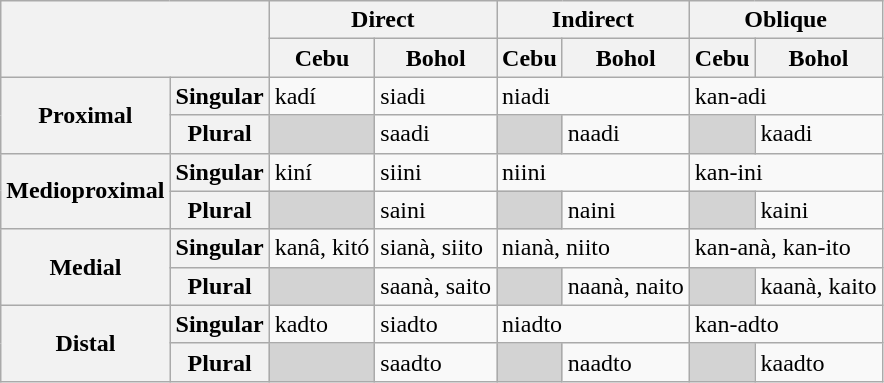<table class="wikitable">
<tr>
<th colspan="2" rowspan="2"></th>
<th colspan="2">Direct</th>
<th colspan="2">Indirect</th>
<th colspan="2">Oblique</th>
</tr>
<tr>
<th>Cebu</th>
<th>Bohol</th>
<th>Cebu</th>
<th>Bohol</th>
<th>Cebu</th>
<th>Bohol</th>
</tr>
<tr>
<th rowspan="2"><strong>Proximal</strong></th>
<th><strong>Singular</strong></th>
<td>kadí</td>
<td>siadi</td>
<td colspan="2">niadi</td>
<td colspan="2">kan-adi</td>
</tr>
<tr>
<th><strong>Plural</strong></th>
<td style="background: lightgray;"></td>
<td>saadi</td>
<td style="background: lightgray;"></td>
<td>naadi</td>
<td style="background: lightgray;"></td>
<td>kaadi</td>
</tr>
<tr>
<th rowspan="2"><strong>Medioproximal</strong></th>
<th><strong>Singular</strong></th>
<td>kiní</td>
<td>siini</td>
<td colspan="2">niini</td>
<td colspan="2">kan-ini</td>
</tr>
<tr>
<th><strong>Plural</strong></th>
<td style="background: lightgray;"></td>
<td>saini</td>
<td style="background: lightgray;"></td>
<td>naini</td>
<td style="background: lightgray;"></td>
<td>kaini</td>
</tr>
<tr>
<th rowspan="2"><strong>Medial</strong></th>
<th><strong>Singular</strong></th>
<td>kanâ, kitó</td>
<td>sianà, siito</td>
<td colspan="2">nianà, niito</td>
<td colspan="2">kan-anà, kan-ito</td>
</tr>
<tr>
<th><strong>Plural</strong></th>
<td style="background: lightgray;"></td>
<td>saanà, saito</td>
<td style="background: lightgray;"></td>
<td>naanà, naito</td>
<td style="background: lightgray;"></td>
<td>kaanà, kaito</td>
</tr>
<tr>
<th rowspan="2"><strong>Distal</strong></th>
<th><strong>Singular</strong></th>
<td>kadto</td>
<td>siadto</td>
<td colspan="2">niadto</td>
<td colspan="2">kan-adto</td>
</tr>
<tr>
<th><strong>Plural</strong></th>
<td style="background: lightgray;"></td>
<td>saadto</td>
<td style="background: lightgray;"></td>
<td>naadto</td>
<td style="background: lightgray;"></td>
<td>kaadto</td>
</tr>
</table>
